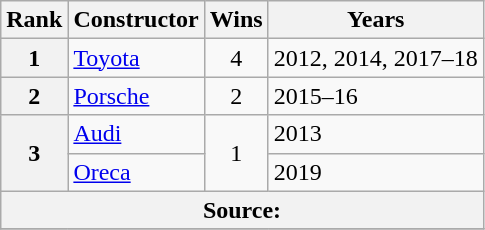<table class=wikitable>
<tr>
<th>Rank</th>
<th>Constructor</th>
<th>Wins</th>
<th>Years</th>
</tr>
<tr>
<th>1</th>
<td> <a href='#'>Toyota</a></td>
<td align=center>4</td>
<td>2012, 2014, 2017–18</td>
</tr>
<tr>
<th>2</th>
<td> <a href='#'>Porsche</a></td>
<td align=center>2</td>
<td>2015–16</td>
</tr>
<tr>
<th rowspan=2>3</th>
<td> <a href='#'>Audi</a></td>
<td rowspan="2" style="text-align:center;">1</td>
<td>2013</td>
</tr>
<tr>
<td> <a href='#'>Oreca</a></td>
<td>2019</td>
</tr>
<tr>
<th colspan=4>Source:</th>
</tr>
<tr>
</tr>
</table>
